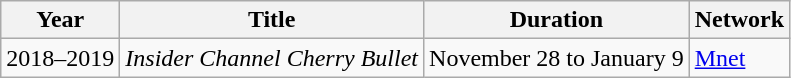<table class="wikitable">
<tr>
<th>Year</th>
<th>Title</th>
<th>Duration</th>
<th>Network</th>
</tr>
<tr>
<td>2018–2019</td>
<td><em>Insider Channel Cherry Bullet</em></td>
<td>November 28 to January 9</td>
<td><a href='#'>Mnet</a></td>
</tr>
</table>
